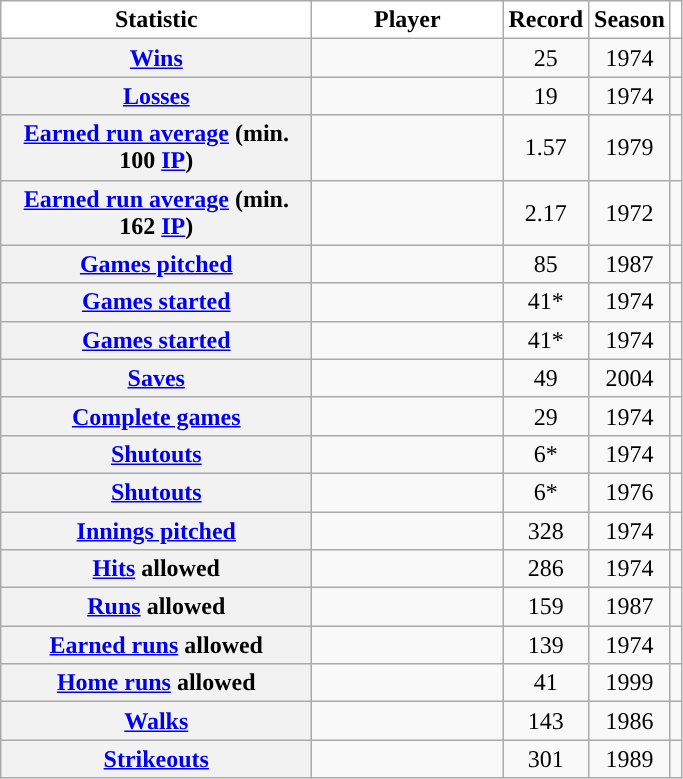<table class="sortable wikitable plainrowheaders" style="text-align:center">
<tr>
<th width="200px" scope="col" style="background-color:#ffffff; border-top:#">Statistic</th>
<th width="120px" scope="col" style="background-color:#ffffff; border-top:#">Player</th>
<th class="unsortable" scope="col" style="background-color:#ffffff; border-top:#">Record</th>
<th scope="col" style="background-color:#ffffff; border-top:#">Season</th>
<th class="unsortable" scope="col" style="background-color:#ffffff; border-top:#"></th>
</tr>
<tr>
<th scope="row" style="text-align:center"><a href='#'>Wins</a></th>
<td></td>
<td>25</td>
<td>1974</td>
<td></td>
</tr>
<tr>
<th scope="row" style="text-align:center"><a href='#'>Losses</a></th>
<td></td>
<td>19</td>
<td>1974</td>
<td></td>
</tr>
<tr>
<th scope="row" style="text-align:center"><a href='#'>Earned run average</a> (min. 100 <a href='#'>IP</a>)</th>
<td></td>
<td>1.57</td>
<td>1979</td>
<td></td>
</tr>
<tr>
<th scope="row" style="text-align:center"><a href='#'>Earned run average</a> (min. 162 <a href='#'>IP</a>)</th>
<td></td>
<td>2.17</td>
<td>1972</td>
<td></td>
</tr>
<tr>
<th scope="row" style="text-align:center"><a href='#'>Games pitched</a></th>
<td></td>
<td>85</td>
<td>1987</td>
<td></td>
</tr>
<tr>
<th scope="row" style="text-align:center"><a href='#'>Games started</a></th>
<td></td>
<td>41*</td>
<td>1974</td>
<td></td>
</tr>
<tr>
<th scope="row" style="text-align:center"><a href='#'>Games started</a></th>
<td></td>
<td>41*</td>
<td>1974</td>
<td></td>
</tr>
<tr>
<th scope="row" style="text-align:center"><a href='#'>Saves</a></th>
<td></td>
<td>49</td>
<td>2004</td>
<td></td>
</tr>
<tr>
<th scope="row" style="text-align:center"><a href='#'>Complete games</a></th>
<td></td>
<td>29</td>
<td>1974</td>
<td></td>
</tr>
<tr>
<th scope="row" style="text-align:center"><a href='#'>Shutouts</a></th>
<td></td>
<td>6*</td>
<td>1974</td>
<td></td>
</tr>
<tr>
<th scope="row" style="text-align:center"><a href='#'>Shutouts</a></th>
<td></td>
<td>6*</td>
<td>1976</td>
<td></td>
</tr>
<tr>
<th scope="row" style="text-align:center"><a href='#'>Innings pitched</a></th>
<td></td>
<td>328</td>
<td>1974</td>
<td></td>
</tr>
<tr>
<th scope="row" style="text-align:center"><a href='#'>Hits</a> allowed</th>
<td></td>
<td>286</td>
<td>1974</td>
<td></td>
</tr>
<tr>
<th scope="row" style="text-align:center"><a href='#'>Runs</a> allowed</th>
<td></td>
<td>159</td>
<td>1987</td>
<td></td>
</tr>
<tr>
<th scope="row" style="text-align:center"><a href='#'>Earned runs</a> allowed</th>
<td></td>
<td>139</td>
<td>1974</td>
<td></td>
</tr>
<tr>
<th scope="row" style="text-align:center"><a href='#'>Home runs</a> allowed</th>
<td></td>
<td>41</td>
<td>1999</td>
<td></td>
</tr>
<tr>
<th scope="row" style="text-align:center"><a href='#'>Walks</a></th>
<td></td>
<td>143</td>
<td>1986</td>
<td></td>
</tr>
<tr>
<th scope="row" style="text-align:center"><a href='#'>Strikeouts</a></th>
<td></td>
<td>301</td>
<td>1989</td>
<td></td>
</tr>
</table>
